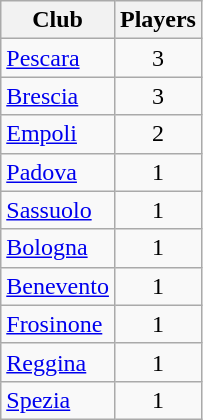<table class="sortable wikitable">
<tr>
<th>Club</th>
<th>Players</th>
</tr>
<tr>
<td><a href='#'>Pescara</a></td>
<td align=center>3</td>
</tr>
<tr>
<td><a href='#'>Brescia</a></td>
<td align=center>3</td>
</tr>
<tr>
<td><a href='#'>Empoli</a></td>
<td align=center>2</td>
</tr>
<tr>
<td><a href='#'>Padova</a></td>
<td align=center>1</td>
</tr>
<tr>
<td><a href='#'>Sassuolo</a></td>
<td align=center>1</td>
</tr>
<tr>
<td><a href='#'>Bologna</a></td>
<td align=center>1</td>
</tr>
<tr>
<td><a href='#'>Benevento</a></td>
<td align=center>1</td>
</tr>
<tr>
<td><a href='#'>Frosinone</a></td>
<td align=center>1</td>
</tr>
<tr>
<td><a href='#'>Reggina</a></td>
<td align=center>1</td>
</tr>
<tr>
<td><a href='#'>Spezia</a></td>
<td align=center>1</td>
</tr>
</table>
